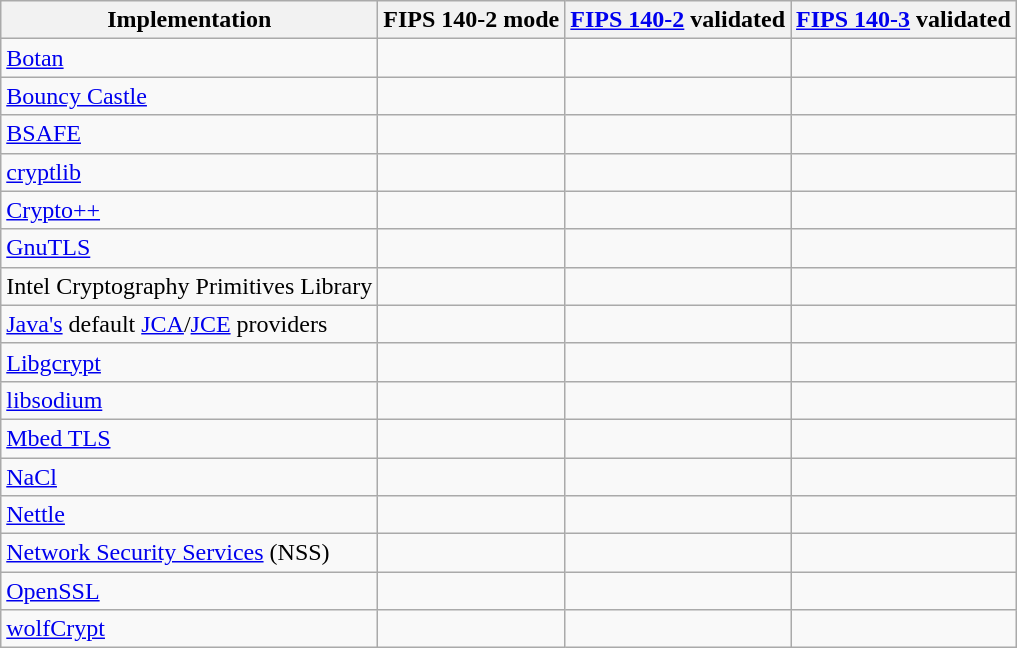<table class="wikitable sortable sort-under" style="text-align: left">
<tr>
<th>Implementation</th>
<th>FIPS 140-2 mode</th>
<th><a href='#'>FIPS 140-2</a> validated</th>
<th><a href='#'>FIPS 140-3</a> validated</th>
</tr>
<tr>
<td><a href='#'>Botan</a></td>
<td></td>
<td></td>
<td></td>
</tr>
<tr>
<td><a href='#'>Bouncy Castle</a></td>
<td></td>
<td></td>
<td></td>
</tr>
<tr>
<td><a href='#'>BSAFE</a></td>
<td></td>
<td></td>
<td></td>
</tr>
<tr>
<td><a href='#'>cryptlib</a></td>
<td></td>
<td></td>
<td></td>
</tr>
<tr>
<td><a href='#'>Crypto++</a></td>
<td></td>
<td></td>
<td></td>
</tr>
<tr>
<td><a href='#'>GnuTLS</a></td>
<td></td>
<td></td>
<td></td>
</tr>
<tr>
<td>Intel Cryptography Primitives Library</td>
<td> </td>
<td> </td>
<td> </td>
</tr>
<tr>
<td><a href='#'>Java's</a> default <a href='#'>JCA</a>/<a href='#'>JCE</a> providers</td>
<td></td>
<td></td>
<td></td>
</tr>
<tr>
<td><a href='#'>Libgcrypt</a></td>
<td></td>
<td></td>
<td></td>
</tr>
<tr>
<td><a href='#'>libsodium</a></td>
<td></td>
<td></td>
<td></td>
</tr>
<tr>
<td><a href='#'>Mbed TLS</a></td>
<td></td>
<td></td>
<td></td>
</tr>
<tr>
<td><a href='#'>NaCl</a></td>
<td></td>
<td></td>
<td></td>
</tr>
<tr>
<td><a href='#'>Nettle</a></td>
<td></td>
<td></td>
<td></td>
</tr>
<tr>
<td><a href='#'>Network Security Services</a> (NSS)</td>
<td></td>
<td></td>
<td></td>
</tr>
<tr>
<td><a href='#'>OpenSSL</a></td>
<td></td>
<td></td>
<td></td>
</tr>
<tr>
<td><a href='#'>wolfCrypt</a></td>
<td></td>
<td></td>
<td></td>
</tr>
</table>
